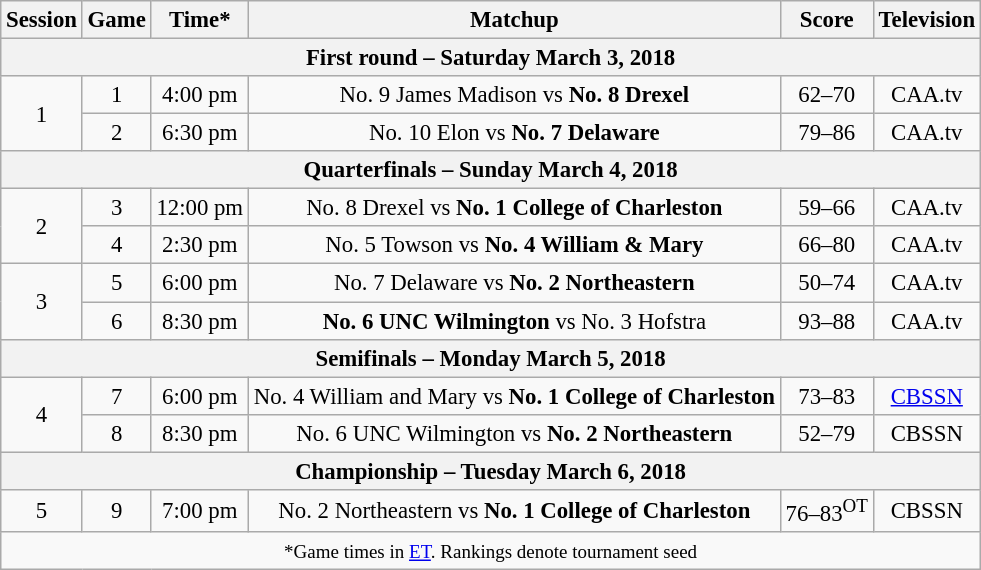<table class="wikitable" style="font-size: 95%;text-align:center">
<tr>
<th>Session</th>
<th>Game</th>
<th>Time*</th>
<th>Matchup</th>
<th>Score</th>
<th>Television</th>
</tr>
<tr>
<th colspan=6>First round – Saturday March 3, 2018</th>
</tr>
<tr>
<td rowspan=2>1</td>
<td>1</td>
<td>4:00 pm</td>
<td>No. 9 James Madison vs <strong>No. 8 Drexel</strong></td>
<td>62–70</td>
<td>CAA.tv</td>
</tr>
<tr>
<td>2</td>
<td>6:30 pm</td>
<td>No. 10 Elon vs <strong>No. 7 Delaware</strong></td>
<td>79–86</td>
<td>CAA.tv</td>
</tr>
<tr>
<th colspan=6>Quarterfinals – Sunday March 4, 2018</th>
</tr>
<tr>
<td rowspan=2>2</td>
<td>3</td>
<td>12:00 pm</td>
<td>No. 8 Drexel vs <strong>No. 1 College of Charleston</strong></td>
<td>59–66</td>
<td>CAA.tv</td>
</tr>
<tr 59-66>
<td>4</td>
<td>2:30 pm</td>
<td>No. 5 Towson vs <strong>No. 4 William & Mary</strong></td>
<td>66–80</td>
<td>CAA.tv</td>
</tr>
<tr>
<td rowspan=2>3</td>
<td>5</td>
<td>6:00 pm</td>
<td>No. 7 Delaware vs <strong>No. 2 Northeastern</strong></td>
<td>50–74</td>
<td>CAA.tv</td>
</tr>
<tr>
<td>6</td>
<td>8:30 pm</td>
<td><strong>No. 6 UNC Wilmington</strong> vs No. 3 Hofstra</td>
<td>93–88</td>
<td>CAA.tv</td>
</tr>
<tr>
<th colspan=6>Semifinals – Monday March 5, 2018</th>
</tr>
<tr>
<td rowspan=2>4</td>
<td>7</td>
<td>6:00 pm</td>
<td>No. 4 William and Mary vs <strong>No. 1 College of Charleston</strong></td>
<td>73–83</td>
<td><a href='#'>CBSSN</a></td>
</tr>
<tr>
<td>8</td>
<td>8:30 pm</td>
<td>No. 6 UNC Wilmington vs <strong>No. 2 Northeastern</strong></td>
<td>52–79</td>
<td>CBSSN</td>
</tr>
<tr>
<th colspan=6>Championship – Tuesday March 6, 2018</th>
</tr>
<tr>
<td>5</td>
<td>9</td>
<td>7:00 pm</td>
<td>No. 2 Northeastern vs <strong>No. 1 College of Charleston</strong></td>
<td>76–83<sup>OT</sup></td>
<td>CBSSN</td>
</tr>
<tr>
<td colspan=6><small>*Game times in <a href='#'>ET</a>. Rankings denote tournament seed</small></td>
</tr>
</table>
